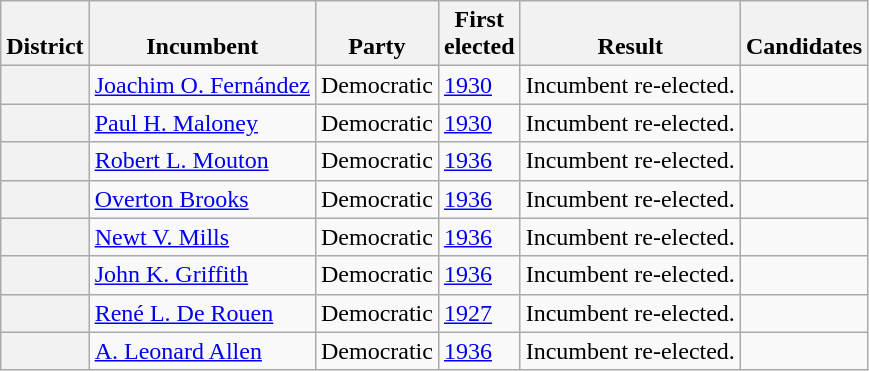<table class=wikitable>
<tr valign=bottom>
<th>District</th>
<th>Incumbent</th>
<th>Party</th>
<th>First<br>elected</th>
<th>Result</th>
<th>Candidates</th>
</tr>
<tr>
<th></th>
<td><a href='#'>Joachim O. Fernández</a></td>
<td>Democratic</td>
<td><a href='#'>1930</a></td>
<td>Incumbent re-elected.</td>
<td nowrap></td>
</tr>
<tr>
<th></th>
<td><a href='#'>Paul H. Maloney</a></td>
<td>Democratic</td>
<td><a href='#'>1930</a></td>
<td>Incumbent re-elected.</td>
<td nowrap></td>
</tr>
<tr>
<th></th>
<td><a href='#'>Robert L. Mouton</a></td>
<td>Democratic</td>
<td><a href='#'>1936</a></td>
<td>Incumbent re-elected.</td>
<td nowrap></td>
</tr>
<tr>
<th></th>
<td><a href='#'>Overton Brooks</a></td>
<td>Democratic</td>
<td><a href='#'>1936</a></td>
<td>Incumbent re-elected.</td>
<td nowrap></td>
</tr>
<tr>
<th></th>
<td><a href='#'>Newt V. Mills</a></td>
<td>Democratic</td>
<td><a href='#'>1936</a></td>
<td>Incumbent re-elected.</td>
<td nowrap></td>
</tr>
<tr>
<th></th>
<td><a href='#'>John K. Griffith</a></td>
<td>Democratic</td>
<td><a href='#'>1936</a></td>
<td>Incumbent re-elected.</td>
<td nowrap></td>
</tr>
<tr>
<th></th>
<td><a href='#'>René L. De Rouen</a></td>
<td>Democratic</td>
<td><a href='#'>1927 </a></td>
<td>Incumbent re-elected.</td>
<td nowrap></td>
</tr>
<tr>
<th></th>
<td><a href='#'>A. Leonard Allen</a></td>
<td>Democratic</td>
<td><a href='#'>1936</a></td>
<td>Incumbent re-elected.</td>
<td nowrap></td>
</tr>
</table>
